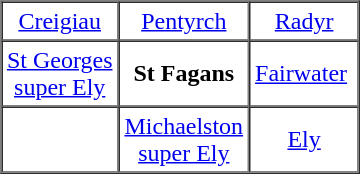<table border=1 cellpadding=3 cellspacing=0 align=center style="text-align:center;">
<tr>
<td><a href='#'>Creigiau</a></td>
<td><a href='#'>Pentyrch</a></td>
<td><a href='#'>Radyr</a></td>
</tr>
<tr>
<td><a href='#'>St Georges<br>super Ely</a></td>
<td><strong>St Fagans</strong></td>
<td><a href='#'>Fairwater</a> </td>
</tr>
<tr>
<td></td>
<td><a href='#'>Michaelston<br>super Ely</a></td>
<td><a href='#'>Ely</a></td>
</tr>
</table>
